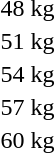<table>
<tr>
<td>48 kg</td>
<td></td>
<td></td>
<td></td>
</tr>
<tr>
<td rowspan=2>51 kg</td>
<td rowspan=2></td>
<td rowspan=2></td>
<td></td>
</tr>
<tr>
<td></td>
</tr>
<tr>
<td>54 kg</td>
<td></td>
<td></td>
<td></td>
</tr>
<tr>
<td>57 kg</td>
<td></td>
<td></td>
<td></td>
</tr>
<tr>
<td rowspan=2>60 kg</td>
<td rowspan=2></td>
<td rowspan=2></td>
<td></td>
</tr>
<tr>
<td></td>
</tr>
</table>
